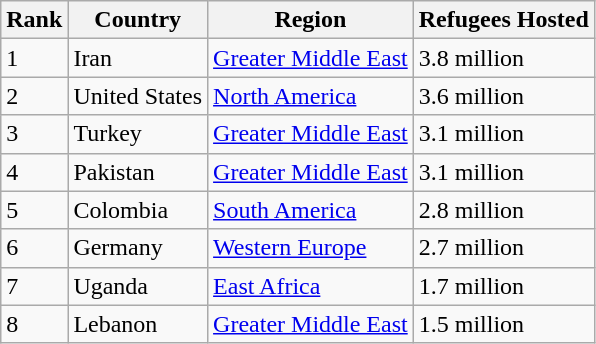<table class="wikitable sortable">
<tr>
<th>Rank</th>
<th>Country</th>
<th>Region</th>
<th>Refugees Hosted</th>
</tr>
<tr>
<td>1</td>
<td>Iran</td>
<td><a href='#'>Greater Middle East</a></td>
<td>3.8 million</td>
</tr>
<tr>
<td>2</td>
<td>United States</td>
<td><a href='#'>North America</a></td>
<td>3.6 million</td>
</tr>
<tr>
<td>3</td>
<td>Turkey</td>
<td><a href='#'>Greater Middle East</a></td>
<td>3.1 million</td>
</tr>
<tr>
<td>4</td>
<td>Pakistan</td>
<td><a href='#'>Greater Middle East</a></td>
<td>3.1 million</td>
</tr>
<tr>
<td>5</td>
<td>Colombia</td>
<td><a href='#'>South America</a></td>
<td>2.8 million</td>
</tr>
<tr>
<td>6</td>
<td>Germany</td>
<td><a href='#'>Western Europe</a></td>
<td>2.7 million</td>
</tr>
<tr>
<td>7</td>
<td>Uganda</td>
<td><a href='#'>East Africa</a></td>
<td>1.7 million</td>
</tr>
<tr>
<td>8</td>
<td>Lebanon</td>
<td><a href='#'>Greater Middle East</a></td>
<td>1.5 million</td>
</tr>
</table>
